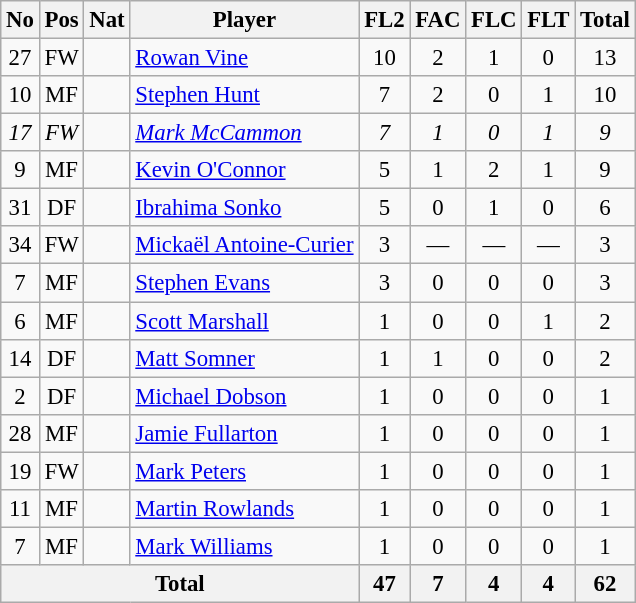<table class="wikitable"  style="text-align:center; border:1px #aaa solid; font-size:95%;">
<tr>
<th>No</th>
<th>Pos</th>
<th>Nat</th>
<th>Player</th>
<th>FL2</th>
<th>FAC</th>
<th>FLC</th>
<th>FLT</th>
<th>Total</th>
</tr>
<tr>
<td>27</td>
<td>FW</td>
<td></td>
<td style="text-align:left;"><a href='#'>Rowan Vine</a></td>
<td>10</td>
<td>2</td>
<td>1</td>
<td>0</td>
<td>13</td>
</tr>
<tr>
<td>10</td>
<td>MF</td>
<td></td>
<td style="text-align:left;"><a href='#'>Stephen Hunt</a></td>
<td>7</td>
<td>2</td>
<td>0</td>
<td>1</td>
<td>10</td>
</tr>
<tr>
<td><em>17</em></td>
<td><em>FW</em></td>
<td><em></em></td>
<td style="text-align:left;"><em><a href='#'>Mark McCammon</a></em></td>
<td><em>7</em></td>
<td><em>1</em></td>
<td><em>0</em></td>
<td><em>1</em></td>
<td><em>9</em></td>
</tr>
<tr>
<td>9</td>
<td>MF</td>
<td></td>
<td style="text-align:left;"><a href='#'>Kevin O'Connor</a></td>
<td>5</td>
<td>1</td>
<td>2</td>
<td>1</td>
<td>9</td>
</tr>
<tr>
<td>31</td>
<td>DF</td>
<td></td>
<td style="text-align:left;"><a href='#'>Ibrahima Sonko</a></td>
<td>5</td>
<td>0</td>
<td>1</td>
<td>0</td>
<td>6</td>
</tr>
<tr>
<td>34</td>
<td>FW</td>
<td></td>
<td style="text-align:left;"><a href='#'>Mickaël Antoine-Curier</a></td>
<td>3</td>
<td>—</td>
<td>—</td>
<td>—</td>
<td>3</td>
</tr>
<tr>
<td>7</td>
<td>MF</td>
<td><em></em></td>
<td style="text-align:left;"><a href='#'>Stephen Evans</a></td>
<td>3</td>
<td>0</td>
<td>0</td>
<td>0</td>
<td>3</td>
</tr>
<tr>
<td>6</td>
<td>MF</td>
<td></td>
<td style="text-align:left;"><a href='#'>Scott Marshall</a></td>
<td>1</td>
<td>0</td>
<td>0</td>
<td>1</td>
<td>2</td>
</tr>
<tr>
<td>14</td>
<td>DF</td>
<td><em></em></td>
<td style="text-align:left;"><a href='#'>Matt Somner</a></td>
<td>1</td>
<td>1</td>
<td>0</td>
<td>0</td>
<td>2</td>
</tr>
<tr>
<td>2</td>
<td>DF</td>
<td></td>
<td style="text-align:left;"><a href='#'>Michael Dobson</a></td>
<td>1</td>
<td>0</td>
<td>0</td>
<td>0</td>
<td>1</td>
</tr>
<tr>
<td>28</td>
<td>MF</td>
<td></td>
<td style="text-align:left;"><a href='#'>Jamie Fullarton</a></td>
<td>1</td>
<td>0</td>
<td>0</td>
<td>0</td>
<td>1</td>
</tr>
<tr>
<td>19</td>
<td>FW</td>
<td></td>
<td style="text-align:left;"><a href='#'>Mark Peters</a></td>
<td>1</td>
<td>0</td>
<td>0</td>
<td>0</td>
<td>1</td>
</tr>
<tr>
<td>11</td>
<td>MF</td>
<td></td>
<td style="text-align:left;"><a href='#'>Martin Rowlands</a></td>
<td>1</td>
<td>0</td>
<td>0</td>
<td>0</td>
<td>1</td>
</tr>
<tr>
<td>7</td>
<td>MF</td>
<td></td>
<td style="text-align:left;"><a href='#'>Mark Williams</a></td>
<td>1</td>
<td>0</td>
<td>0</td>
<td>0</td>
<td>1</td>
</tr>
<tr>
<th colspan="4">Total</th>
<th>47</th>
<th>7</th>
<th>4</th>
<th>4</th>
<th>62</th>
</tr>
</table>
